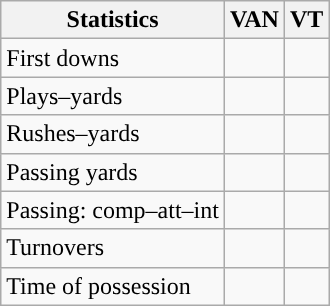<table class="wikitable" style="float:left">
<tr>
<th>Statistics</th>
<th>VAN</th>
<th>VT</th>
</tr>
<tr>
<td>First downs</td>
<td></td>
<td></td>
</tr>
<tr>
<td>Plays–yards</td>
<td></td>
<td></td>
</tr>
<tr>
<td>Rushes–yards</td>
<td></td>
<td></td>
</tr>
<tr>
<td>Passing yards</td>
<td></td>
<td></td>
</tr>
<tr>
<td>Passing: comp–att–int</td>
<td></td>
<td></td>
</tr>
<tr>
<td>Turnovers</td>
<td></td>
<td></td>
</tr>
<tr>
<td>Time of possession</td>
<td></td>
<td></td>
</tr>
</table>
